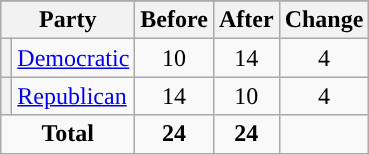<table class="wikitable" style="text-align:center;">
<tr>
</tr>
<tr>
<th colspan=2>Party</th>
<th>Before</th>
<th>After</th>
<th>Change</th>
</tr>
<tr>
<th style="background-color:"></th>
<td style="text-align:left;"><a href='#'>Democratic</a></td>
<td>10</td>
<td>14</td>
<td> 4</td>
</tr>
<tr>
<th style="background-color:"></th>
<td style="text-align:left;"><a href='#'>Republican</a></td>
<td>14</td>
<td>10</td>
<td> 4</td>
</tr>
<tr>
<td colspan=2><strong>Total</strong></td>
<td><strong>24</strong></td>
<td><strong>24</strong></td>
<td></td>
</tr>
</table>
